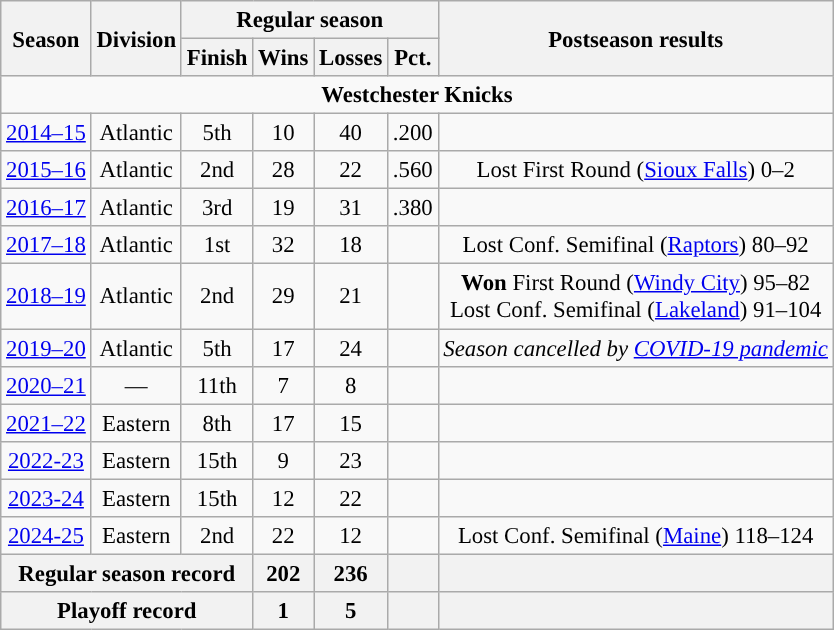<table class="wikitable" style="font-size:95%; text-align:center">
<tr>
<th rowspan=2>Season</th>
<th rowspan=2>Division</th>
<th colspan=4>Regular season</th>
<th rowspan=2>Postseason results</th>
</tr>
<tr>
<th>Finish</th>
<th>Wins</th>
<th>Losses</th>
<th>Pct.</th>
</tr>
<tr>
<td colspan=10 align="center"><strong>Westchester Knicks</strong></td>
</tr>
<tr>
<td><a href='#'>2014–15</a></td>
<td>Atlantic</td>
<td>5th</td>
<td>10</td>
<td>40</td>
<td>.200</td>
<td></td>
</tr>
<tr>
<td><a href='#'>2015–16</a></td>
<td>Atlantic</td>
<td>2nd</td>
<td>28</td>
<td>22</td>
<td>.560</td>
<td>Lost First Round (<a href='#'>Sioux Falls</a>) 0–2</td>
</tr>
<tr>
<td><a href='#'>2016–17</a></td>
<td>Atlantic</td>
<td>3rd</td>
<td>19</td>
<td>31</td>
<td>.380</td>
<td></td>
</tr>
<tr>
<td><a href='#'>2017–18</a></td>
<td>Atlantic</td>
<td>1st</td>
<td>32</td>
<td>18</td>
<td></td>
<td>Lost Conf. Semifinal (<a href='#'>Raptors</a>) 80–92</td>
</tr>
<tr>
<td><a href='#'>2018–19</a></td>
<td>Atlantic</td>
<td>2nd</td>
<td>29</td>
<td>21</td>
<td></td>
<td><strong>Won</strong> First Round (<a href='#'>Windy City</a>) 95–82<br>Lost Conf. Semifinal (<a href='#'>Lakeland</a>) 91–104</td>
</tr>
<tr>
<td><a href='#'>2019–20</a></td>
<td>Atlantic</td>
<td>5th</td>
<td>17</td>
<td>24</td>
<td></td>
<td><em>Season cancelled by <a href='#'>COVID-19 pandemic</a></em></td>
</tr>
<tr>
<td><a href='#'>2020–21</a></td>
<td>—</td>
<td>11th</td>
<td>7</td>
<td>8</td>
<td></td>
<td></td>
</tr>
<tr>
<td><a href='#'>2021–22</a></td>
<td>Eastern</td>
<td>8th</td>
<td>17</td>
<td>15</td>
<td></td>
<td></td>
</tr>
<tr>
<td><a href='#'>2022-23</a></td>
<td>Eastern</td>
<td>15th</td>
<td>9</td>
<td>23</td>
<td></td>
<td></td>
</tr>
<tr>
<td><a href='#'>2023-24</a></td>
<td>Eastern</td>
<td>15th</td>
<td>12</td>
<td>22</td>
<td></td>
<td></td>
</tr>
<tr>
<td><a href='#'>2024-25</a></td>
<td>Eastern</td>
<td>2nd</td>
<td>22</td>
<td>12</td>
<td></td>
<td>Lost Conf. Semifinal (<a href='#'>Maine</a>) 118–124</td>
</tr>
<tr>
<th colspan="3">Regular season record</th>
<th>202</th>
<th>236</th>
<th></th>
<th></th>
</tr>
<tr>
<th colspan=3>Playoff record</th>
<th>1</th>
<th>5</th>
<th></th>
<th></th>
</tr>
</table>
